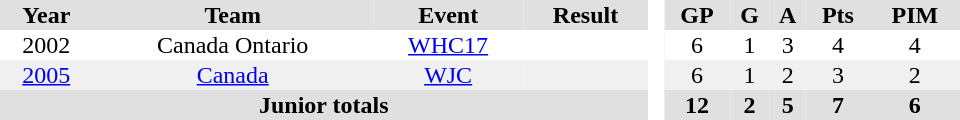<table border="0" cellpadding="1" cellspacing="0" style="text-align:center; width:40em">
<tr ALIGN="center" bgcolor="#e0e0e0">
<th>Year</th>
<th>Team</th>
<th>Event</th>
<th>Result</th>
<th ALIGN="center" rowspan="99" bgcolor="#ffffff"> </th>
<th>GP</th>
<th>G</th>
<th>A</th>
<th>Pts</th>
<th>PIM</th>
</tr>
<tr>
<td 2002 World U-17 Hockey Challenge>2002</td>
<td>Canada Ontario</td>
<td><a href='#'>WHC17</a></td>
<td></td>
<td>6</td>
<td>1</td>
<td>3</td>
<td>4</td>
<td>4</td>
</tr>
<tr bgcolor="#f0f0f0">
<td><a href='#'>2005</a></td>
<td><a href='#'>Canada</a></td>
<td><a href='#'>WJC</a></td>
<td></td>
<td>6</td>
<td>1</td>
<td>2</td>
<td>3</td>
<td>2</td>
</tr>
<tr bgcolor="#e0e0e0">
<th colspan=4>Junior totals</th>
<th>12</th>
<th>2</th>
<th>5</th>
<th>7</th>
<th>6</th>
</tr>
</table>
